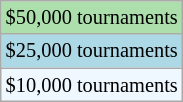<table class="wikitable" style="font-size:85%;">
<tr style="background:#addfad;">
<td>$50,000 tournaments</td>
</tr>
<tr style="background:lightblue;">
<td>$25,000 tournaments</td>
</tr>
<tr style="background:#f0f8ff;">
<td>$10,000 tournaments</td>
</tr>
</table>
